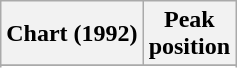<table class="wikitable sortable">
<tr>
<th align="left">Chart (1992)</th>
<th align="center">Peak<br>position</th>
</tr>
<tr>
</tr>
<tr>
</tr>
</table>
